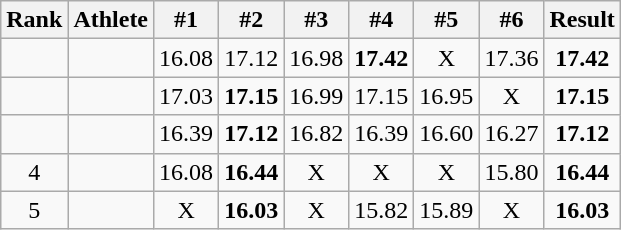<table class="wikitable sortable" style="text-align:center">
<tr>
<th>Rank</th>
<th>Athlete</th>
<th>#1</th>
<th>#2</th>
<th>#3</th>
<th>#4</th>
<th>#5</th>
<th>#6</th>
<th>Result</th>
</tr>
<tr>
<td></td>
<td align=left></td>
<td>16.08</td>
<td>17.12</td>
<td>16.98</td>
<td><strong>17.42</strong></td>
<td>X</td>
<td>17.36</td>
<td><strong>17.42</strong></td>
</tr>
<tr>
<td></td>
<td align=left></td>
<td>17.03</td>
<td><strong>17.15</strong></td>
<td>16.99</td>
<td>17.15</td>
<td>16.95</td>
<td>X</td>
<td><strong>17.15</strong></td>
</tr>
<tr>
<td></td>
<td align=left></td>
<td>16.39</td>
<td><strong>17.12</strong></td>
<td>16.82</td>
<td>16.39</td>
<td>16.60</td>
<td>16.27</td>
<td><strong>17.12</strong></td>
</tr>
<tr>
<td>4</td>
<td align=left></td>
<td>16.08</td>
<td><strong>16.44</strong></td>
<td>X</td>
<td>X</td>
<td>X</td>
<td>15.80</td>
<td><strong>16.44</strong></td>
</tr>
<tr>
<td>5</td>
<td align=left></td>
<td>X</td>
<td><strong>16.03</strong></td>
<td>X</td>
<td>15.82</td>
<td>15.89</td>
<td>X</td>
<td><strong>16.03</strong></td>
</tr>
</table>
